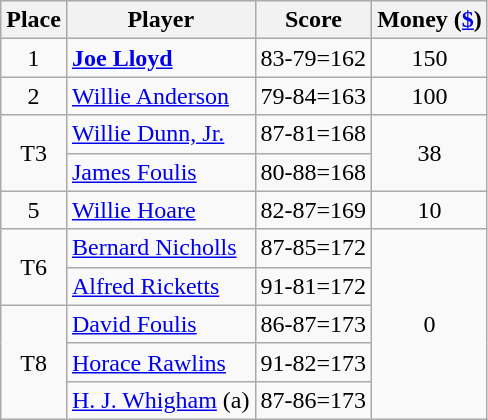<table class=wikitable>
<tr>
<th>Place</th>
<th>Player</th>
<th>Score</th>
<th>Money (<a href='#'>$</a>)</th>
</tr>
<tr>
<td align=center>1</td>
<td> <strong><a href='#'>Joe Lloyd</a></strong></td>
<td>83-79=162</td>
<td align=center>150</td>
</tr>
<tr>
<td align=center>2</td>
<td> <a href='#'>Willie Anderson</a></td>
<td>79-84=163</td>
<td align=center>100</td>
</tr>
<tr>
<td rowspan=2 align=center>T3</td>
<td> <a href='#'>Willie Dunn, Jr.</a></td>
<td>87-81=168</td>
<td rowspan=2 align=center>38</td>
</tr>
<tr>
<td> <a href='#'>James Foulis</a></td>
<td>80-88=168</td>
</tr>
<tr>
<td align=center>5</td>
<td> <a href='#'>Willie Hoare</a></td>
<td>82-87=169</td>
<td align=center>10</td>
</tr>
<tr>
<td rowspan=2 align=center>T6</td>
<td> <a href='#'>Bernard Nicholls</a></td>
<td>87-85=172</td>
<td rowspan=5 align=center>0</td>
</tr>
<tr>
<td> <a href='#'>Alfred Ricketts</a></td>
<td>91-81=172</td>
</tr>
<tr>
<td rowspan=3 align=center>T8</td>
<td> <a href='#'>David Foulis</a></td>
<td>86-87=173</td>
</tr>
<tr>
<td> <a href='#'>Horace Rawlins</a></td>
<td>91-82=173</td>
</tr>
<tr>
<td> <a href='#'>H. J. Whigham</a> (a)</td>
<td>87-86=173</td>
</tr>
</table>
